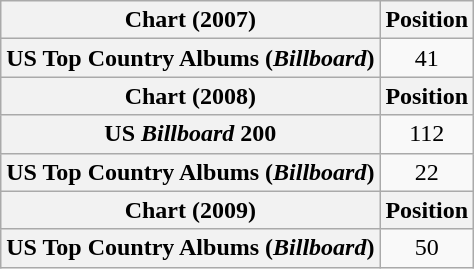<table class="wikitable plainrowheaders" style="text-align:center">
<tr>
<th scope="col">Chart (2007)</th>
<th scope="col">Position</th>
</tr>
<tr>
<th scope="row">US Top Country Albums (<em>Billboard</em>)</th>
<td>41</td>
</tr>
<tr>
<th scope="col">Chart (2008)</th>
<th scope="col">Position</th>
</tr>
<tr>
<th scope="row">US <em>Billboard</em> 200</th>
<td>112</td>
</tr>
<tr>
<th scope="row">US Top Country Albums (<em>Billboard</em>)</th>
<td>22</td>
</tr>
<tr>
<th scope="col">Chart (2009)</th>
<th scope="col">Position</th>
</tr>
<tr>
<th scope="row">US Top Country Albums (<em>Billboard</em>)</th>
<td>50</td>
</tr>
</table>
